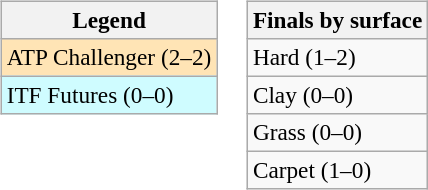<table>
<tr valign=top>
<td><br><table class=wikitable style=font-size:97%>
<tr>
<th>Legend</th>
</tr>
<tr bgcolor=moccasin>
<td>ATP Challenger (2–2)</td>
</tr>
<tr bgcolor=cffcff>
<td>ITF Futures (0–0)</td>
</tr>
</table>
</td>
<td><br><table class=wikitable style=font-size:97%>
<tr>
<th>Finals by surface</th>
</tr>
<tr>
<td>Hard (1–2)</td>
</tr>
<tr>
<td>Clay (0–0)</td>
</tr>
<tr>
<td>Grass (0–0)</td>
</tr>
<tr>
<td>Carpet (1–0)</td>
</tr>
</table>
</td>
</tr>
</table>
